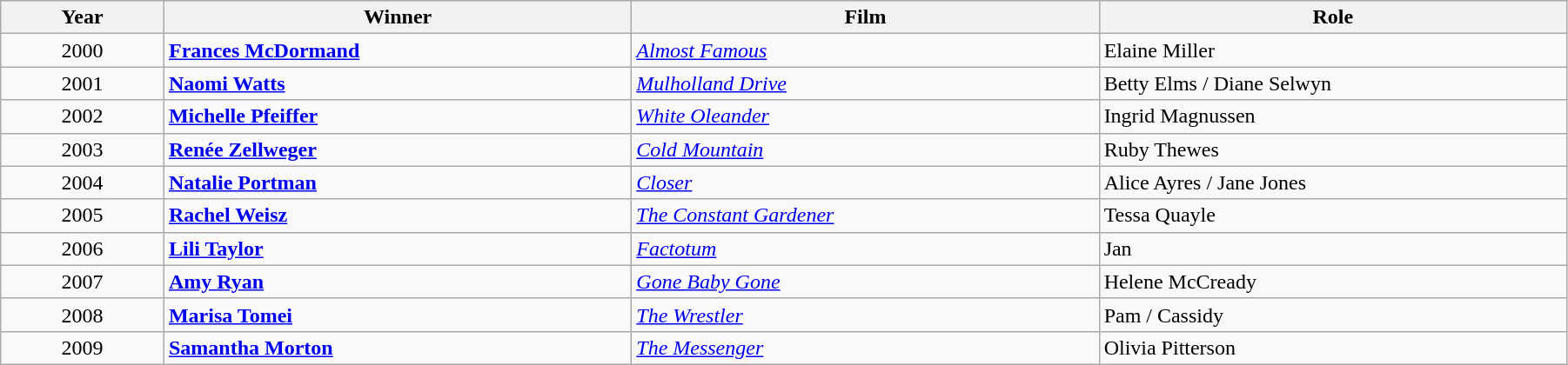<table class="wikitable" width="95%" cellpadding="5">
<tr>
<th width="100"><strong>Year</strong></th>
<th width="300"><strong>Winner</strong></th>
<th width="300"><strong>Film</strong></th>
<th width="300"><strong>Role</strong></th>
</tr>
<tr>
<td style="text-align:center;">2000</td>
<td><strong><a href='#'>Frances McDormand</a></strong></td>
<td><em><a href='#'>Almost Famous</a></em></td>
<td>Elaine Miller</td>
</tr>
<tr>
<td style="text-align:center;">2001</td>
<td><strong><a href='#'>Naomi Watts</a></strong></td>
<td><em><a href='#'>Mulholland Drive</a></em></td>
<td>Betty Elms / Diane Selwyn</td>
</tr>
<tr>
<td style="text-align:center;">2002</td>
<td><strong><a href='#'>Michelle Pfeiffer</a></strong></td>
<td><em><a href='#'>White Oleander</a></em></td>
<td>Ingrid Magnussen</td>
</tr>
<tr>
<td style="text-align:center;">2003</td>
<td><strong><a href='#'>Renée Zellweger</a></strong></td>
<td><em><a href='#'>Cold Mountain</a></em></td>
<td>Ruby Thewes</td>
</tr>
<tr>
<td style="text-align:center;">2004</td>
<td><strong><a href='#'>Natalie Portman</a></strong></td>
<td><em><a href='#'>Closer</a></em></td>
<td>Alice Ayres / Jane Jones</td>
</tr>
<tr>
<td style="text-align:center;">2005</td>
<td><strong><a href='#'>Rachel Weisz</a></strong></td>
<td><em><a href='#'>The Constant Gardener</a></em></td>
<td>Tessa Quayle</td>
</tr>
<tr>
<td style="text-align:center;">2006</td>
<td><strong><a href='#'>Lili Taylor</a></strong></td>
<td><em><a href='#'>Factotum</a></em></td>
<td>Jan</td>
</tr>
<tr>
<td style="text-align:center;">2007</td>
<td><strong><a href='#'>Amy Ryan</a></strong></td>
<td><em><a href='#'>Gone Baby Gone</a></em></td>
<td>Helene McCready</td>
</tr>
<tr>
<td style="text-align:center;">2008</td>
<td><strong><a href='#'>Marisa Tomei</a></strong></td>
<td><em><a href='#'>The Wrestler</a></em></td>
<td>Pam / Cassidy</td>
</tr>
<tr>
<td style="text-align:center;">2009</td>
<td><strong><a href='#'>Samantha Morton</a></strong></td>
<td><em><a href='#'>The Messenger</a></em></td>
<td>Olivia Pitterson</td>
</tr>
</table>
